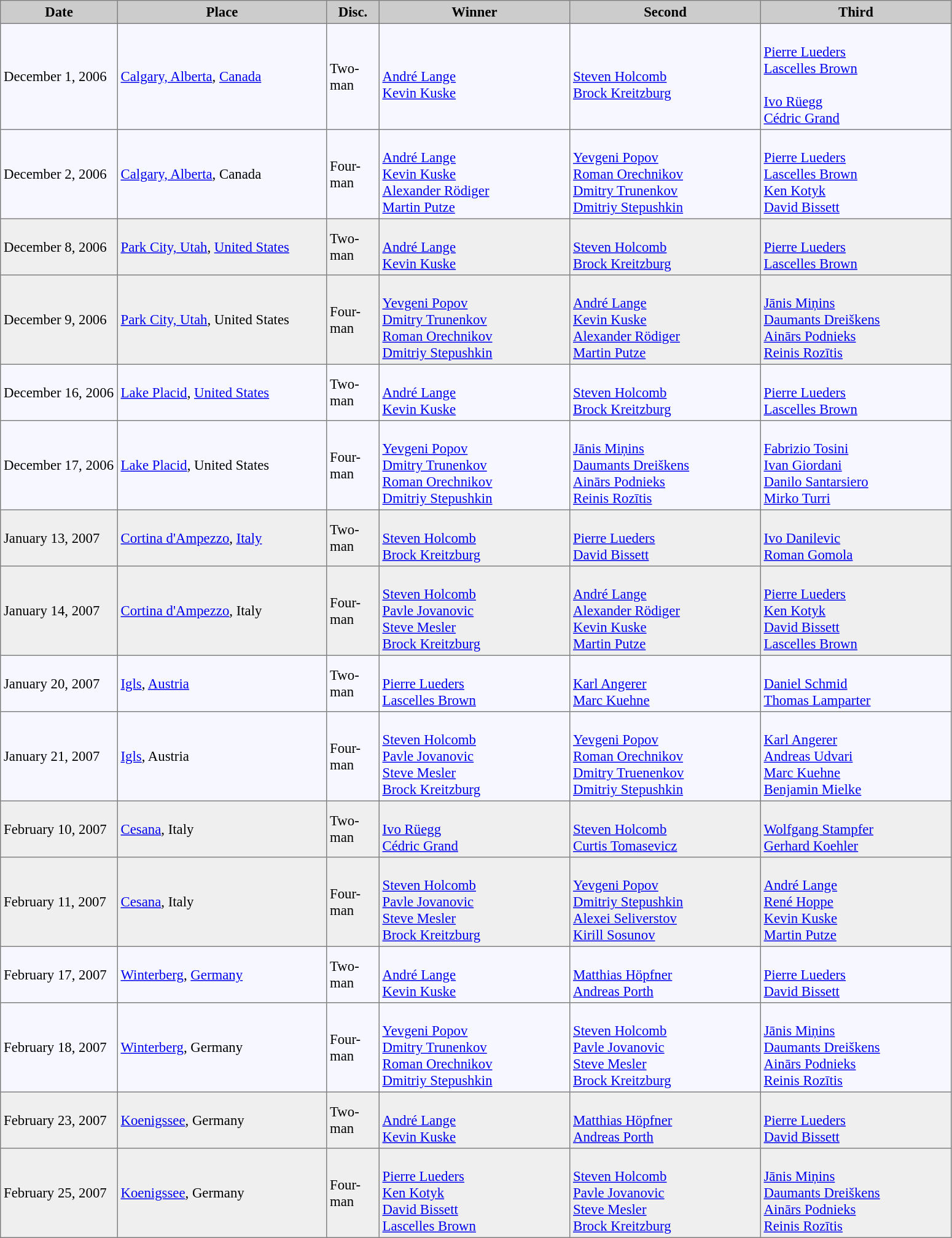<table bgcolor="#f7f8ff" cellpadding="3" cellspacing="0" border="1" style="font-size: 95%; border: gray solid 1px; border-collapse: collapse;">
<tr bgcolor="#CCCCCC">
<td align="center" width="120"><strong>Date</strong></td>
<td align="center" width="220"><strong>Place</strong></td>
<td align="center" width="50"><strong>Disc.</strong></td>
<td align="center" width="200"><strong>Winner</strong></td>
<td align="center" width="200"><strong>Second</strong></td>
<td align="center" width="200"><strong>Third</strong></td>
</tr>
<tr align="left">
<td>December 1, 2006</td>
<td> <a href='#'>Calgary, Alberta</a>, <a href='#'>Canada</a></td>
<td>Two-man</td>
<td><br> <a href='#'>André Lange</a><br> <a href='#'>Kevin Kuske</a></td>
<td><br> <a href='#'>Steven Holcomb</a><br> <a href='#'>Brock Kreitzburg</a></td>
<td><br> <a href='#'>Pierre Lueders</a><br> <a href='#'>Lascelles Brown</a><br> <br> <a href='#'>Ivo Rüegg</a><br> <a href='#'>Cédric Grand</a></td>
</tr>
<tr align="left">
<td>December 2, 2006</td>
<td> <a href='#'>Calgary, Alberta</a>, Canada</td>
<td>Four-man</td>
<td><br> <a href='#'>André Lange</a><br> <a href='#'>Kevin Kuske</a><br> <a href='#'>Alexander Rödiger</a><br> <a href='#'>Martin Putze</a></td>
<td><br> <a href='#'>Yevgeni Popov</a><br> <a href='#'>Roman Orechnikov</a><br> <a href='#'>Dmitry Trunenkov</a><br> <a href='#'>Dmitriy Stepushkin</a></td>
<td><br> <a href='#'>Pierre Lueders</a><br> <a href='#'>Lascelles Brown</a><br> <a href='#'>Ken Kotyk</a><br> <a href='#'>David Bissett</a></td>
</tr>
<tr bgcolor="#EFEFEF" align="left">
<td>December 8, 2006</td>
<td> <a href='#'>Park City, Utah</a>, <a href='#'>United States</a></td>
<td>Two-man</td>
<td><br> <a href='#'>André Lange</a><br> <a href='#'>Kevin Kuske</a></td>
<td><br> <a href='#'>Steven Holcomb</a><br> <a href='#'>Brock Kreitzburg</a></td>
<td><br> <a href='#'>Pierre Lueders</a><br> <a href='#'>Lascelles Brown</a></td>
</tr>
<tr bgcolor="#EFEFEF" align="left">
<td>December 9, 2006</td>
<td> <a href='#'>Park City, Utah</a>, United States</td>
<td>Four-man</td>
<td><br> <a href='#'>Yevgeni Popov</a><br> <a href='#'>Dmitry Trunenkov</a><br> <a href='#'>Roman Orechnikov</a><br> <a href='#'>Dmitriy Stepushkin</a></td>
<td><br> <a href='#'>André Lange</a><br> <a href='#'>Kevin Kuske</a><br> <a href='#'>Alexander Rödiger</a><br> <a href='#'>Martin Putze</a></td>
<td><br> <a href='#'>Jānis Miņins</a><br> <a href='#'>Daumants Dreiškens</a><br> <a href='#'>Ainārs Podnieks</a><br> <a href='#'>Reinis Rozītis</a></td>
</tr>
<tr align="left">
<td>December 16, 2006</td>
<td> <a href='#'>Lake Placid</a>, <a href='#'>United States</a></td>
<td>Two-man</td>
<td><br> <a href='#'>André Lange</a><br> <a href='#'>Kevin Kuske</a></td>
<td><br> <a href='#'>Steven Holcomb</a><br> <a href='#'>Brock Kreitzburg</a></td>
<td><br> <a href='#'>Pierre Lueders</a><br> <a href='#'>Lascelles Brown</a></td>
</tr>
<tr align="left">
<td>December 17, 2006</td>
<td> <a href='#'>Lake Placid</a>, United States</td>
<td>Four-man</td>
<td><br> <a href='#'>Yevgeni Popov</a><br> <a href='#'>Dmitry Trunenkov</a><br> <a href='#'>Roman Orechnikov</a><br> <a href='#'>Dmitriy Stepushkin</a></td>
<td><br> <a href='#'>Jānis Miņins</a><br> <a href='#'>Daumants Dreiškens</a><br> <a href='#'>Ainārs Podnieks</a><br> <a href='#'>Reinis Rozītis</a></td>
<td><br> <a href='#'>Fabrizio Tosini</a><br> <a href='#'>Ivan Giordani</a><br> <a href='#'>Danilo Santarsiero</a><br> <a href='#'>Mirko Turri</a></td>
</tr>
<tr bgcolor="#EFEFEF" -align="left">
<td>January 13, 2007</td>
<td> <a href='#'>Cortina d'Ampezzo</a>, <a href='#'>Italy</a></td>
<td>Two-man</td>
<td><br> <a href='#'>Steven Holcomb</a><br> <a href='#'>Brock Kreitzburg</a></td>
<td><br> <a href='#'>Pierre Lueders</a><br> <a href='#'>David Bissett</a></td>
<td><br> <a href='#'>Ivo Danilevic</a><br> <a href='#'>Roman Gomola</a></td>
</tr>
<tr bgcolor="#EFEFEF" -align="left">
<td>January 14, 2007</td>
<td> <a href='#'>Cortina d'Ampezzo</a>, Italy</td>
<td>Four-man</td>
<td><br> <a href='#'>Steven Holcomb</a><br> <a href='#'>Pavle Jovanovic</a><br> <a href='#'>Steve Mesler</a><br> <a href='#'>Brock Kreitzburg</a></td>
<td><br> <a href='#'>André Lange</a><br> <a href='#'>Alexander Rödiger</a><br> <a href='#'>Kevin Kuske</a><br> <a href='#'>Martin Putze</a></td>
<td><br> <a href='#'>Pierre Lueders</a><br> <a href='#'>Ken Kotyk</a><br> <a href='#'>David Bissett</a><br> <a href='#'>Lascelles Brown</a></td>
</tr>
<tr align="left">
<td>January 20, 2007</td>
<td> <a href='#'>Igls</a>, <a href='#'>Austria</a></td>
<td>Two-man</td>
<td><br> <a href='#'>Pierre Lueders</a><br> <a href='#'>Lascelles Brown</a></td>
<td><br> <a href='#'>Karl Angerer</a><br> <a href='#'>Marc Kuehne</a></td>
<td><br> <a href='#'>Daniel Schmid</a><br> <a href='#'>Thomas Lamparter</a></td>
</tr>
<tr align="left">
<td>January 21, 2007</td>
<td> <a href='#'>Igls</a>, Austria</td>
<td>Four-man</td>
<td><br> <a href='#'>Steven Holcomb</a><br> <a href='#'>Pavle Jovanovic</a><br> <a href='#'>Steve Mesler</a><br> <a href='#'>Brock Kreitzburg</a></td>
<td><br> <a href='#'>Yevgeni Popov</a><br> <a href='#'>Roman Orechnikov</a><br> <a href='#'>Dmitry Truenenkov</a><br> <a href='#'>Dmitriy Stepushkin</a></td>
<td><br> <a href='#'>Karl Angerer</a><br> <a href='#'>Andreas Udvari</a><br> <a href='#'>Marc Kuehne</a><br> <a href='#'>Benjamin Mielke</a></td>
</tr>
<tr bgcolor="#EFEFEF" -align="left">
<td>February 10, 2007</td>
<td> <a href='#'>Cesana</a>, Italy</td>
<td>Two-man</td>
<td><br> <a href='#'>Ivo Rüegg</a><br> <a href='#'>Cédric Grand</a></td>
<td><br> <a href='#'>Steven Holcomb</a><br> <a href='#'>Curtis Tomasevicz</a></td>
<td><br> <a href='#'>Wolfgang Stampfer</a><br> <a href='#'>Gerhard Koehler</a></td>
</tr>
<tr bgcolor="#EFEFEF" -align="left">
<td>February 11, 2007</td>
<td> <a href='#'>Cesana</a>, Italy</td>
<td>Four-man</td>
<td><br> <a href='#'>Steven Holcomb</a><br> <a href='#'>Pavle Jovanovic</a><br> <a href='#'>Steve Mesler</a><br> <a href='#'>Brock Kreitzburg</a></td>
<td><br> <a href='#'>Yevgeni Popov</a><br> <a href='#'>Dmitriy Stepushkin</a><br> <a href='#'>Alexei Seliverstov</a><br><a href='#'>Kirill Sosunov</a></td>
<td>  <br> <a href='#'>André Lange</a><br>  <a href='#'>René Hoppe</a><br> <a href='#'>Kevin Kuske</a><br><a href='#'>Martin Putze</a></td>
</tr>
<tr align="left">
<td>February 17, 2007</td>
<td> <a href='#'>Winterberg</a>, <a href='#'>Germany</a></td>
<td>Two-man</td>
<td><br> <a href='#'>André Lange</a><br> <a href='#'>Kevin Kuske</a></td>
<td><br> <a href='#'>Matthias Höpfner</a><br> <a href='#'>Andreas Porth</a></td>
<td><br> <a href='#'>Pierre Lueders</a><br> <a href='#'>David Bissett</a></td>
</tr>
<tr align="left">
<td>February 18, 2007</td>
<td> <a href='#'>Winterberg</a>, Germany</td>
<td>Four-man</td>
<td><br> <a href='#'>Yevgeni Popov</a><br> <a href='#'>Dmitry Trunenkov</a><br> <a href='#'>Roman Orechnikov</a><br> <a href='#'>Dmitriy Stepushkin</a></td>
<td><br> <a href='#'>Steven Holcomb</a><br> <a href='#'>Pavle Jovanovic</a><br> <a href='#'>Steve Mesler</a><br> <a href='#'>Brock Kreitzburg</a></td>
<td><br> <a href='#'>Jānis Miņins</a><br> <a href='#'>Daumants Dreiškens</a><br> <a href='#'>Ainārs Podnieks</a><br> <a href='#'>Reinis Rozītis</a></td>
</tr>
<tr bgcolor="#EFEFEF" -align="left">
<td>February 23, 2007</td>
<td> <a href='#'>Koenigssee</a>, Germany</td>
<td>Two-man</td>
<td><br> <a href='#'>André Lange</a><br> <a href='#'>Kevin Kuske</a></td>
<td><br> <a href='#'>Matthias Höpfner</a><br> <a href='#'>Andreas Porth</a></td>
<td><br> <a href='#'>Pierre Lueders</a><br> <a href='#'>David Bissett</a></td>
</tr>
<tr bgcolor="#EFEFEF" -align="left">
<td>February 25, 2007</td>
<td> <a href='#'>Koenigssee</a>, Germany</td>
<td>Four-man</td>
<td><br> <a href='#'>Pierre Lueders</a><br> <a href='#'>Ken Kotyk</a><br> <a href='#'>David Bissett</a><br> <a href='#'>Lascelles Brown</a></td>
<td><br> <a href='#'>Steven Holcomb</a><br> <a href='#'>Pavle Jovanovic</a><br> <a href='#'>Steve Mesler</a><br> <a href='#'>Brock Kreitzburg</a></td>
<td><br> <a href='#'>Jānis Miņins</a><br> <a href='#'>Daumants Dreiškens</a><br> <a href='#'>Ainārs Podnieks</a><br> <a href='#'>Reinis Rozītis</a></td>
</tr>
</table>
